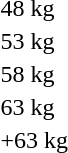<table>
<tr>
<td>48 kg<br></td>
<td></td>
<td></td>
<td></td>
</tr>
<tr>
<td>53 kg<br></td>
<td></td>
<td></td>
<td></td>
</tr>
<tr>
<td>58 kg<br></td>
<td></td>
<td></td>
<td></td>
</tr>
<tr>
<td>63 kg<br></td>
<td></td>
<td></td>
<td></td>
</tr>
<tr>
<td>+63 kg<br></td>
<td></td>
<td></td>
<td></td>
</tr>
<tr>
</tr>
</table>
